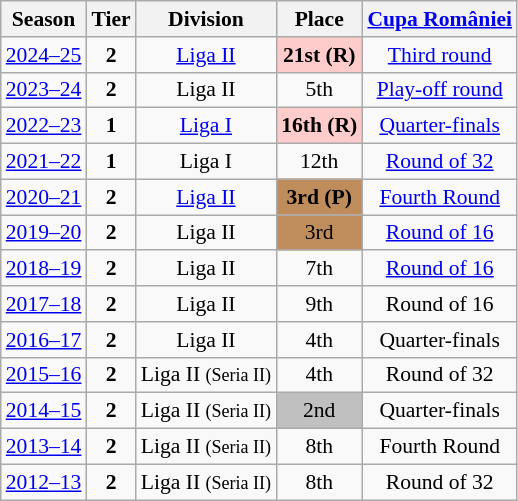<table class="wikitable" style="text-align:center; font-size:90%">
<tr>
<th>Season</th>
<th>Tier</th>
<th>Division</th>
<th>Place</th>
<th><a href='#'>Cupa României</a></th>
</tr>
<tr>
<td><a href='#'>2024–25</a></td>
<td><strong>2</strong></td>
<td><a href='#'>Liga II</a></td>
<td align=center bgcolor=#FFCCCC><strong>21st</strong> <strong>(R)</strong></td>
<td><a href='#'>Third round</a></td>
</tr>
<tr>
<td><a href='#'>2023–24</a></td>
<td><strong>2</strong></td>
<td>Liga II</td>
<td>5th</td>
<td><a href='#'>Play-off round</a></td>
</tr>
<tr>
<td><a href='#'>2022–23</a></td>
<td><strong>1</strong></td>
<td><a href='#'>Liga I</a></td>
<td align=center bgcolor=#FFCCCC><strong>16th</strong> <strong>(R)</strong></td>
<td><a href='#'>Quarter-finals</a></td>
</tr>
<tr>
<td><a href='#'>2021–22</a></td>
<td><strong>1</strong></td>
<td>Liga I</td>
<td>12th</td>
<td><a href='#'>Round of 32</a></td>
</tr>
<tr>
<td><a href='#'>2020–21</a></td>
<td><strong>2</strong></td>
<td><a href='#'>Liga II</a></td>
<td align=center bgcolor=#BF8D5B><strong>3rd (P)</strong></td>
<td><a href='#'>Fourth Round</a></td>
</tr>
<tr>
<td><a href='#'>2019–20</a></td>
<td><strong>2</strong></td>
<td>Liga II</td>
<td align=center bgcolor=#BF8D5B>3rd</td>
<td><a href='#'>Round of 16</a></td>
</tr>
<tr>
<td><a href='#'>2018–19</a></td>
<td><strong>2</strong></td>
<td>Liga II</td>
<td>7th</td>
<td><a href='#'>Round of 16</a></td>
</tr>
<tr>
<td><a href='#'>2017–18</a></td>
<td><strong>2</strong></td>
<td>Liga II</td>
<td>9th</td>
<td>Round of 16</td>
</tr>
<tr>
<td><a href='#'>2016–17</a></td>
<td><strong>2</strong></td>
<td>Liga II</td>
<td>4th</td>
<td>Quarter-finals</td>
</tr>
<tr>
<td><a href='#'>2015–16</a></td>
<td><strong>2</strong></td>
<td>Liga II <small>(Seria II)</small></td>
<td>4th</td>
<td>Round of 32</td>
</tr>
<tr>
<td><a href='#'>2014–15</a></td>
<td><strong>2</strong></td>
<td>Liga II <small>(Seria II)</small></td>
<td align=center bgcolor=silver>2nd</td>
<td>Quarter-finals</td>
</tr>
<tr>
<td><a href='#'>2013–14</a></td>
<td><strong>2</strong></td>
<td>Liga II <small>(Seria II)</small></td>
<td>8th</td>
<td>Fourth Round</td>
</tr>
<tr>
<td><a href='#'>2012–13</a></td>
<td><strong>2</strong></td>
<td>Liga II <small>(Seria II)</small></td>
<td>8th</td>
<td>Round of 32</td>
</tr>
</table>
